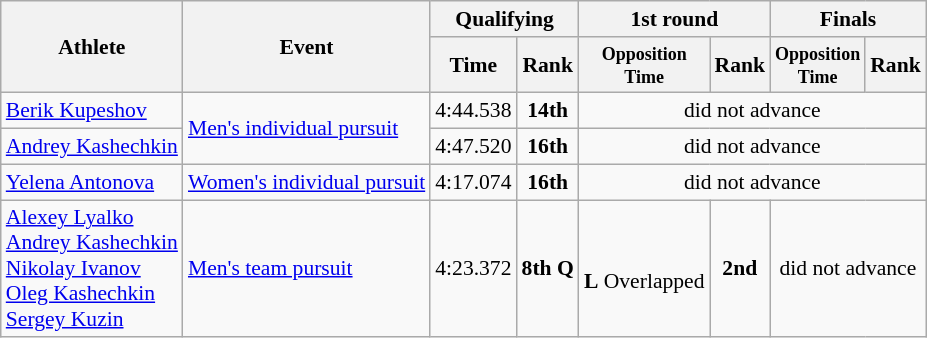<table class=wikitable style="font-size:90%">
<tr>
<th rowspan="2">Athlete</th>
<th rowspan="2">Event</th>
<th colspan="2">Qualifying</th>
<th colspan="2">1st round</th>
<th colspan="2">Finals</th>
</tr>
<tr>
<th>Time</th>
<th>Rank</th>
<th style="line-height:1em"><small>Opposition<br>Time</small></th>
<th>Rank</th>
<th style="line-height:1em"><small>Opposition<br>Time</small></th>
<th>Rank</th>
</tr>
<tr>
<td><a href='#'>Berik Kupeshov</a></td>
<td rowspan=2><a href='#'>Men's individual pursuit</a></td>
<td align=center>4:44.538</td>
<td align=center><strong>14th</strong></td>
<td style="text-align:center;" colspan="7">did not advance</td>
</tr>
<tr>
<td><a href='#'>Andrey Kashechkin</a></td>
<td align=center>4:47.520</td>
<td align=center><strong>16th</strong></td>
<td style="text-align:center;" colspan="7">did not advance</td>
</tr>
<tr>
<td><a href='#'>Yelena Antonova</a></td>
<td><a href='#'>Women's individual pursuit</a></td>
<td align=center>4:17.074</td>
<td align=center><strong>16th</strong></td>
<td style="text-align:center;" colspan="7">did not advance</td>
</tr>
<tr>
<td><a href='#'>Alexey Lyalko</a><br><a href='#'>Andrey Kashechkin</a><br><a href='#'>Nikolay Ivanov</a><br><a href='#'>Oleg Kashechkin</a><br><a href='#'>Sergey Kuzin</a></td>
<td><a href='#'>Men's team pursuit</a></td>
<td align=center>4:23.372</td>
<td align=center><strong>8th Q</strong></td>
<td align=center><br><strong>L</strong> Overlapped</td>
<td align=center><strong>2nd</strong></td>
<td style="text-align:center;" colspan="7">did not advance</td>
</tr>
</table>
